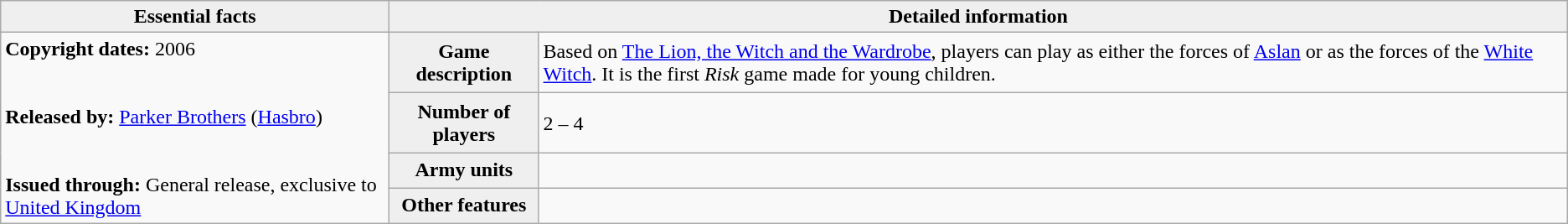<table class="wikitable">
<tr>
<th style="background:#efefef;">Essential facts</th>
<th style="background:#efefef;" colspan=2>Detailed information</th>
</tr>
<tr>
<td rowspan=4><strong>Copyright dates:</strong> 2006<br><br><br> <strong>Released by:</strong> <a href='#'>Parker Brothers</a> (<a href='#'>Hasbro</a>) <br><br><br> <strong>Issued through:</strong> General release, exclusive to <a href='#'>United Kingdom</a></td>
<th style="background:#efefef;">Game description</th>
<td>Based on <a href='#'>The Lion, the Witch and the Wardrobe</a>, players can play as either the forces of <a href='#'>Aslan</a> or as the forces of the <a href='#'>White Witch</a>. It is the first <em>Risk</em> game made for young children.</td>
</tr>
<tr>
<th style="background:#efefef;">Number of players</th>
<td>2 – 4</td>
</tr>
<tr>
<th style="background:#efefef;">Army units</th>
<td></td>
</tr>
<tr>
<th style="background:#efefef;">Other features</th>
<td></td>
</tr>
</table>
